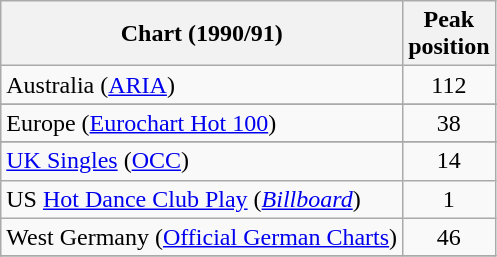<table class="wikitable sortable">
<tr>
<th>Chart (1990/91)</th>
<th>Peak<br>position</th>
</tr>
<tr>
<td>Australia (<a href='#'>ARIA</a>)</td>
<td align="center">112</td>
</tr>
<tr>
</tr>
<tr>
<td>Europe (<a href='#'>Eurochart Hot 100</a>)</td>
<td align="center">38</td>
</tr>
<tr>
</tr>
<tr>
</tr>
<tr>
</tr>
<tr>
<td><a href='#'>UK Singles</a> (<a href='#'>OCC</a>)</td>
<td align="center">14</td>
</tr>
<tr>
<td>US <a href='#'>Hot Dance Club Play</a> (<em><a href='#'>Billboard</a></em>)</td>
<td align="center">1</td>
</tr>
<tr>
<td>West Germany (<a href='#'>Official German Charts</a>)</td>
<td align="center">46</td>
</tr>
<tr>
</tr>
</table>
